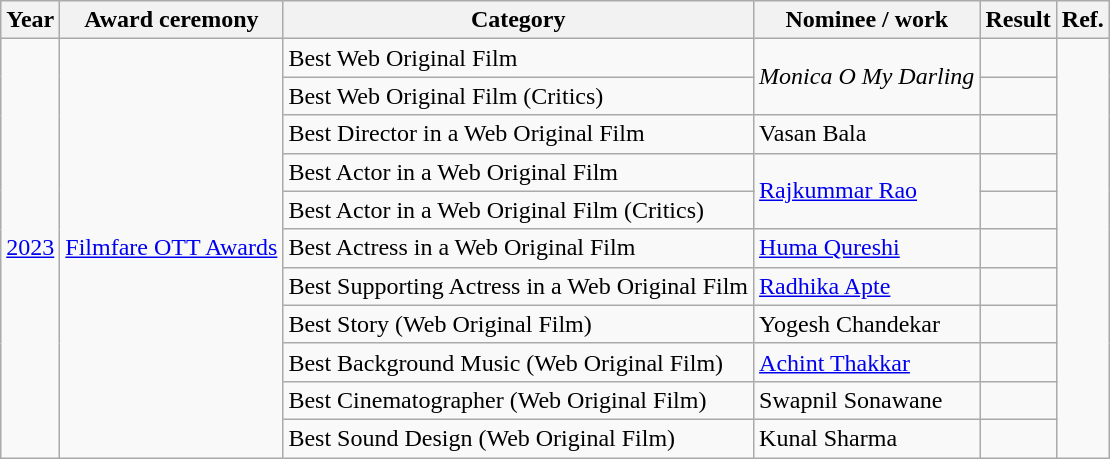<table class="wikitable">
<tr>
<th>Year</th>
<th>Award ceremony</th>
<th>Category</th>
<th>Nominee / work</th>
<th>Result</th>
<th>Ref.</th>
</tr>
<tr>
<td rowspan="11"><a href='#'>2023</a></td>
<td rowspan="11"><a href='#'>Filmfare OTT Awards</a></td>
<td>Best Web Original Film</td>
<td rowspan="2"><em>Monica O My Darling</em></td>
<td></td>
<td rowspan="11"></td>
</tr>
<tr>
<td>Best Web Original Film (Critics)</td>
<td></td>
</tr>
<tr>
<td>Best Director in a Web Original Film</td>
<td>Vasan Bala</td>
<td></td>
</tr>
<tr>
<td>Best Actor in a Web Original Film</td>
<td rowspan="2"><a href='#'>Rajkummar Rao</a></td>
<td></td>
</tr>
<tr>
<td>Best Actor in a Web Original Film (Critics)</td>
<td></td>
</tr>
<tr>
<td>Best Actress in a Web Original Film</td>
<td><a href='#'>Huma Qureshi</a></td>
<td></td>
</tr>
<tr>
<td>Best Supporting Actress in a Web Original Film</td>
<td><a href='#'>Radhika Apte</a></td>
<td></td>
</tr>
<tr>
<td>Best Story (Web Original Film)</td>
<td>Yogesh Chandekar</td>
<td></td>
</tr>
<tr>
<td>Best Background Music (Web Original Film)</td>
<td><a href='#'>Achint Thakkar</a></td>
<td></td>
</tr>
<tr>
<td>Best Cinematographer (Web Original Film)</td>
<td>Swapnil Sonawane</td>
<td></td>
</tr>
<tr>
<td>Best Sound Design (Web Original Film)</td>
<td>Kunal Sharma</td>
<td></td>
</tr>
</table>
